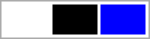<table style=" width: 100px; border: 1px solid #aaaaaa">
<tr>
<td style="background-color:white"> </td>
<td style="background-color:black"> </td>
<td style="background-color:blue"> </td>
</tr>
</table>
